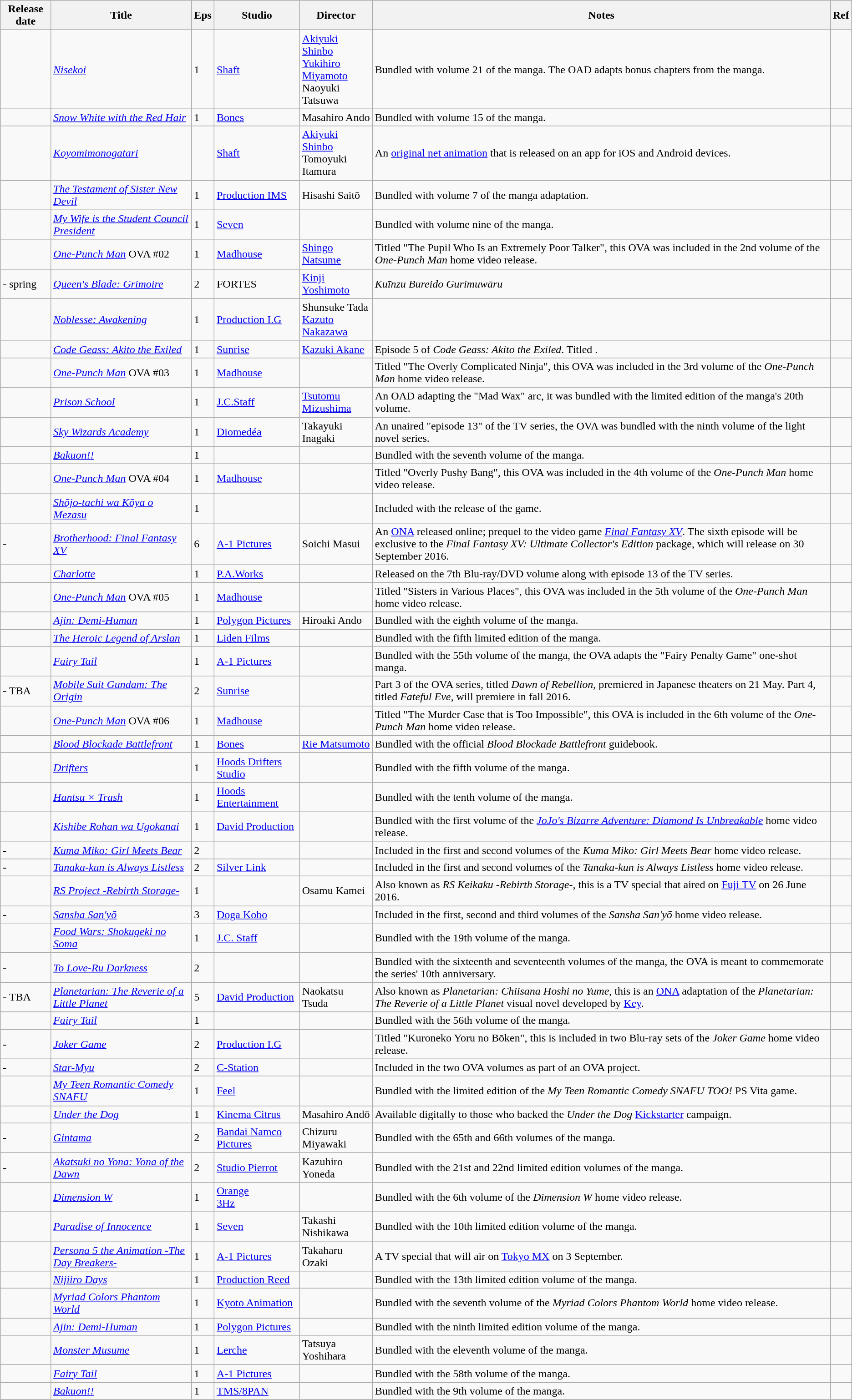<table class="wikitable sortable" border="1">
<tr>
<th>Release date</th>
<th>Title</th>
<th>Eps</th>
<th>Studio</th>
<th>Director</th>
<th class="unsortable">Notes</th>
<th class="unsortable">Ref</th>
</tr>
<tr>
<td></td>
<td><em><a href='#'>Nisekoi</a></em></td>
<td>1</td>
<td><a href='#'>Shaft</a></td>
<td><a href='#'>Akiyuki Shinbo</a><br><a href='#'>Yukihiro Miyamoto</a><br>Naoyuki Tatsuwa</td>
<td>Bundled with volume 21 of the manga.  The OAD adapts bonus chapters from the manga.</td>
<td></td>
</tr>
<tr>
<td></td>
<td><em><a href='#'>Snow White with the Red Hair</a></em></td>
<td>1</td>
<td><a href='#'>Bones</a></td>
<td>Masahiro Ando</td>
<td>Bundled with volume 15 of the manga.</td>
<td></td>
</tr>
<tr>
<td></td>
<td><em><a href='#'>Koyomimonogatari</a></em></td>
<td></td>
<td><a href='#'>Shaft</a></td>
<td><a href='#'>Akiyuki Shinbo</a><br>Tomoyuki Itamura</td>
<td>An <a href='#'>original net animation</a> that is released on an app for iOS and Android devices.</td>
<td></td>
</tr>
<tr>
<td></td>
<td><em><a href='#'>The Testament of Sister New Devil</a></em></td>
<td>1</td>
<td><a href='#'>Production IMS</a></td>
<td>Hisashi Saitō</td>
<td>Bundled with volume 7 of the manga adaptation.</td>
<td></td>
</tr>
<tr>
<td></td>
<td><em><a href='#'>My Wife is the Student Council President</a></em></td>
<td>1</td>
<td><a href='#'>Seven</a></td>
<td></td>
<td>Bundled with volume nine of the manga.</td>
<td></td>
</tr>
<tr>
<td></td>
<td><em><a href='#'>One-Punch Man</a></em> OVA #02</td>
<td>1</td>
<td><a href='#'>Madhouse</a></td>
<td><a href='#'>Shingo Natsume</a></td>
<td>Titled "The Pupil Who Is an Extremely Poor Talker", this OVA was included in the 2nd volume of the <em>One-Punch Man</em> home video release.</td>
<td></td>
</tr>
<tr>
<td> - spring</td>
<td><em><a href='#'>Queen's Blade: Grimoire</a></em></td>
<td>2</td>
<td>FORTES</td>
<td><a href='#'>Kinji Yoshimoto</a></td>
<td><em>Kuīnzu Bureido Gurimuwāru</em></td>
<td></td>
</tr>
<tr>
<td></td>
<td><em><a href='#'>Noblesse: Awakening</a></em></td>
<td>1</td>
<td><a href='#'>Production I.G</a></td>
<td>Shunsuke Tada<br><a href='#'>Kazuto Nakazawa</a></td>
<td></td>
<td></td>
</tr>
<tr>
<td></td>
<td><em><a href='#'>Code Geass: Akito the Exiled</a></em></td>
<td>1</td>
<td><a href='#'>Sunrise</a></td>
<td><a href='#'>Kazuki Akane</a></td>
<td>Episode 5 of <em>Code Geass: Akito the Exiled</em>.  Titled .</td>
<td></td>
</tr>
<tr>
<td></td>
<td><em><a href='#'>One-Punch Man</a></em> OVA #03</td>
<td>1</td>
<td><a href='#'>Madhouse</a></td>
<td></td>
<td>Titled "The Overly Complicated Ninja", this OVA was included in the 3rd volume of the <em>One-Punch Man</em> home video release.</td>
<td></td>
</tr>
<tr>
<td></td>
<td><em><a href='#'>Prison School</a></em></td>
<td>1</td>
<td><a href='#'>J.C.Staff</a></td>
<td><a href='#'>Tsutomu Mizushima</a></td>
<td>An OAD adapting the "Mad Wax" arc, it was bundled with the limited edition of the manga's 20th volume.</td>
<td></td>
</tr>
<tr>
<td></td>
<td><em><a href='#'>Sky Wizards Academy</a></em></td>
<td>1</td>
<td><a href='#'>Diomedéa</a></td>
<td>Takayuki Inagaki</td>
<td>An unaired "episode 13" of the TV series, the OVA was bundled with the ninth volume of the light novel series.</td>
<td></td>
</tr>
<tr>
<td></td>
<td><em><a href='#'>Bakuon!!</a></em></td>
<td>1</td>
<td></td>
<td></td>
<td>Bundled with the seventh volume of the manga.</td>
<td></td>
</tr>
<tr>
<td></td>
<td><em><a href='#'>One-Punch Man</a></em> OVA #04</td>
<td>1</td>
<td><a href='#'>Madhouse</a></td>
<td></td>
<td>Titled "Overly Pushy Bang", this OVA was included in the 4th volume of the <em>One-Punch Man</em> home video release.</td>
<td></td>
</tr>
<tr>
<td></td>
<td><em><a href='#'>Shōjo-tachi wa Kōya o Mezasu</a></em></td>
<td>1</td>
<td></td>
<td></td>
<td>Included with the release of the game.</td>
<td></td>
</tr>
<tr>
<td> - </td>
<td><em><a href='#'>Brotherhood: Final Fantasy XV</a></em></td>
<td>6</td>
<td><a href='#'>A-1 Pictures</a></td>
<td>Soichi Masui</td>
<td>An <a href='#'>ONA</a> released online; prequel to the video game <em><a href='#'>Final Fantasy XV</a></em>. The sixth episode will be exclusive to the <em>Final Fantasy XV: Ultimate Collector's Edition</em> package, which will release on 30 September 2016.</td>
<td></td>
</tr>
<tr>
<td></td>
<td><em><a href='#'>Charlotte</a></em></td>
<td>1</td>
<td><a href='#'>P.A.Works</a></td>
<td></td>
<td>Released on the 7th Blu-ray/DVD volume along with episode 13 of the TV series.</td>
<td></td>
</tr>
<tr>
<td></td>
<td><em><a href='#'>One-Punch Man</a></em> OVA #05</td>
<td>1</td>
<td><a href='#'>Madhouse</a></td>
<td></td>
<td>Titled "Sisters in Various Places", this OVA was included in the 5th volume of the <em>One-Punch Man</em> home video release.</td>
<td></td>
</tr>
<tr>
<td></td>
<td><em><a href='#'>Ajin: Demi-Human</a></em></td>
<td>1</td>
<td><a href='#'>Polygon Pictures</a></td>
<td>Hiroaki Ando</td>
<td>Bundled with the eighth volume of the manga.</td>
<td></td>
</tr>
<tr>
<td></td>
<td><em><a href='#'>The Heroic Legend of Arslan</a></em></td>
<td>1</td>
<td><a href='#'>Liden Films</a></td>
<td></td>
<td>Bundled with the fifth limited edition of the manga.</td>
<td></td>
</tr>
<tr>
<td></td>
<td><em><a href='#'>Fairy Tail</a></em></td>
<td>1</td>
<td><a href='#'>A-1 Pictures</a></td>
<td></td>
<td>Bundled with the 55th volume of the manga, the OVA adapts the "Fairy Penalty Game" one-shot manga.</td>
<td></td>
</tr>
<tr>
<td> - TBA</td>
<td><em><a href='#'>Mobile Suit Gundam: The Origin</a></em></td>
<td>2</td>
<td><a href='#'>Sunrise</a></td>
<td></td>
<td>Part 3 of the OVA series, titled <em>Dawn of Rebellion</em>, premiered in Japanese theaters on 21 May. Part 4, titled <em>Fateful Eve</em>, will premiere in fall 2016.</td>
<td></td>
</tr>
<tr>
<td></td>
<td><em><a href='#'>One-Punch Man</a></em> OVA #06</td>
<td>1</td>
<td><a href='#'>Madhouse</a></td>
<td></td>
<td>Titled "The Murder Case that is Too Impossible", this OVA is included in the 6th volume of the <em>One-Punch Man</em> home video release.</td>
<td></td>
</tr>
<tr>
<td></td>
<td><em><a href='#'>Blood Blockade Battlefront</a></em></td>
<td>1</td>
<td><a href='#'>Bones</a></td>
<td><a href='#'>Rie Matsumoto</a></td>
<td>Bundled with the official <em>Blood Blockade Battlefront</em> guidebook.</td>
<td></td>
</tr>
<tr>
<td></td>
<td><em><a href='#'>Drifters</a></em></td>
<td>1</td>
<td><a href='#'>Hoods Drifters Studio</a></td>
<td></td>
<td>Bundled with the fifth volume of the manga.</td>
<td></td>
</tr>
<tr>
<td></td>
<td><em><a href='#'>Hantsu × Trash</a></em></td>
<td>1</td>
<td><a href='#'>Hoods Entertainment</a></td>
<td></td>
<td>Bundled with the tenth volume of the manga.</td>
<td></td>
</tr>
<tr>
<td></td>
<td><em><a href='#'>Kishibe Rohan wa Ugokanai</a></em></td>
<td>1</td>
<td><a href='#'>David Production</a></td>
<td></td>
<td>Bundled with the first volume of the <em><a href='#'>JoJo's Bizarre Adventure: Diamond Is Unbreakable</a></em>  home video release.</td>
<td></td>
</tr>
<tr>
<td> - </td>
<td><em><a href='#'>Kuma Miko: Girl Meets Bear</a></em></td>
<td>2</td>
<td></td>
<td></td>
<td>Included in the first and second volumes of the <em>Kuma Miko: Girl Meets Bear</em> home video release.</td>
<td></td>
</tr>
<tr>
<td> - </td>
<td><em><a href='#'>Tanaka-kun is Always Listless</a></em></td>
<td>2</td>
<td><a href='#'>Silver Link</a></td>
<td></td>
<td>Included in the first and second volumes of the <em>Tanaka-kun is Always Listless</em> home video release.</td>
<td></td>
</tr>
<tr>
<td></td>
<td><em><a href='#'>RS Project -Rebirth Storage-</a></em></td>
<td>1</td>
<td></td>
<td>Osamu Kamei</td>
<td>Also known as <em>RS Keikaku -Rebirth Storage-</em>, this is a TV special that aired on <a href='#'>Fuji TV</a> on 26 June 2016.</td>
<td></td>
</tr>
<tr>
<td> - </td>
<td><em><a href='#'>Sansha San'yō</a></em></td>
<td>3</td>
<td><a href='#'>Doga Kobo</a></td>
<td></td>
<td>Included in the first, second and third volumes of the <em>Sansha San'yō</em> home video release.</td>
<td></td>
</tr>
<tr>
<td></td>
<td><em><a href='#'>Food Wars: Shokugeki no Soma</a></em></td>
<td>1</td>
<td><a href='#'>J.C. Staff</a></td>
<td></td>
<td>Bundled with the 19th volume of the manga.</td>
<td></td>
</tr>
<tr>
<td> - </td>
<td><em><a href='#'>To Love-Ru Darkness</a></em></td>
<td>2</td>
<td></td>
<td></td>
<td>Bundled with the sixteenth and seventeenth volumes of the manga, the OVA is meant to commemorate the series' 10th anniversary.</td>
<td></td>
</tr>
<tr>
<td> - TBA</td>
<td><em><a href='#'>Planetarian: The Reverie of a Little Planet</a></em></td>
<td>5</td>
<td><a href='#'>David Production</a></td>
<td>Naokatsu Tsuda</td>
<td>Also known as <em>Planetarian: Chiisana Hoshi no Yume</em>, this is an <a href='#'>ONA</a> adaptation of the <em>Planetarian: The Reverie of a Little Planet</em> visual novel developed by <a href='#'>Key</a>.</td>
<td></td>
</tr>
<tr>
<td></td>
<td><em><a href='#'>Fairy Tail</a></em></td>
<td>1</td>
<td></td>
<td></td>
<td>Bundled with the 56th volume of the manga.</td>
<td></td>
</tr>
<tr>
<td> - </td>
<td><em><a href='#'>Joker Game</a></em></td>
<td>2</td>
<td><a href='#'>Production I.G</a></td>
<td></td>
<td>Titled "Kuroneko Yoru no Bōken", this is included in two Blu-ray sets of the <em>Joker Game</em> home video release.</td>
<td></td>
</tr>
<tr>
<td> - </td>
<td><em><a href='#'>Star-Myu</a></em></td>
<td>2</td>
<td><a href='#'>C-Station</a></td>
<td></td>
<td>Included in the two OVA volumes as part of an OVA project.</td>
<td></td>
</tr>
<tr>
<td></td>
<td><em><a href='#'>My Teen Romantic Comedy SNAFU</a></em></td>
<td>1</td>
<td><a href='#'>Feel</a></td>
<td></td>
<td>Bundled with the limited edition of the <em>My Teen Romantic Comedy SNAFU TOO!</em> PS Vita game.</td>
<td></td>
</tr>
<tr>
<td></td>
<td><em><a href='#'>Under the Dog</a></em></td>
<td>1</td>
<td><a href='#'>Kinema Citrus</a></td>
<td>Masahiro Andō</td>
<td>Available digitally to those who backed the <em>Under the Dog</em> <a href='#'>Kickstarter</a> campaign.</td>
<td></td>
</tr>
<tr>
<td> - </td>
<td><em><a href='#'>Gintama</a></em></td>
<td>2</td>
<td><a href='#'>Bandai Namco Pictures</a></td>
<td>Chizuru Miyawaki</td>
<td>Bundled with the 65th and 66th volumes of the manga.</td>
<td></td>
</tr>
<tr>
<td> - </td>
<td><em><a href='#'>Akatsuki no Yona: Yona of the Dawn</a></em></td>
<td>2</td>
<td><a href='#'>Studio Pierrot</a></td>
<td>Kazuhiro Yoneda</td>
<td>Bundled with the 21st and 22nd limited edition volumes of the manga.</td>
<td></td>
</tr>
<tr>
<td></td>
<td><em><a href='#'>Dimension W</a></em></td>
<td>1</td>
<td><a href='#'>Orange</a><br><a href='#'>3Hz</a></td>
<td></td>
<td>Bundled with the 6th volume of the <em>Dimension W</em> home video release.</td>
<td></td>
</tr>
<tr>
<td></td>
<td><em><a href='#'>Paradise of Innocence</a></em></td>
<td>1</td>
<td><a href='#'>Seven</a></td>
<td>Takashi Nishikawa</td>
<td>Bundled with the 10th limited edition volume of the manga.</td>
<td></td>
</tr>
<tr>
<td></td>
<td><em><a href='#'>Persona 5 the Animation -The Day Breakers-</a></em></td>
<td>1</td>
<td><a href='#'>A-1 Pictures</a></td>
<td>Takaharu Ozaki</td>
<td>A TV special that will air on <a href='#'>Tokyo MX</a> on 3 September.</td>
<td></td>
</tr>
<tr>
<td></td>
<td><em><a href='#'>Nijiiro Days</a></em></td>
<td>1</td>
<td><a href='#'>Production Reed</a></td>
<td></td>
<td>Bundled with the 13th limited edition volume of the manga.</td>
<td></td>
</tr>
<tr>
<td></td>
<td><em><a href='#'>Myriad Colors Phantom World</a></em></td>
<td>1</td>
<td><a href='#'>Kyoto Animation</a></td>
<td></td>
<td>Bundled with the seventh volume of the <em>Myriad Colors Phantom World</em> home video release.</td>
<td></td>
</tr>
<tr>
<td></td>
<td><em><a href='#'>Ajin: Demi-Human</a></em></td>
<td>1</td>
<td><a href='#'>Polygon Pictures</a></td>
<td></td>
<td>Bundled with the ninth limited edition volume of the manga.</td>
<td></td>
</tr>
<tr>
<td></td>
<td><em><a href='#'>Monster Musume</a></em></td>
<td>1</td>
<td><a href='#'>Lerche</a></td>
<td>Tatsuya Yoshihara</td>
<td>Bundled with the eleventh volume of the manga.</td>
<td></td>
</tr>
<tr>
<td></td>
<td><em><a href='#'>Fairy Tail</a></em></td>
<td>1</td>
<td><a href='#'>A-1 Pictures</a></td>
<td></td>
<td>Bundled with the 58th volume of the manga.</td>
<td></td>
</tr>
<tr>
<td></td>
<td><em><a href='#'>Bakuon!!</a></em></td>
<td>1</td>
<td><a href='#'>TMS/8PAN</a></td>
<td></td>
<td>Bundled with the 9th volume of the manga.</td>
<td></td>
</tr>
</table>
